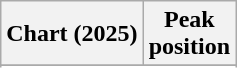<table class="wikitable sortable plainrowheaders" style="text-align:center">
<tr>
<th scope="col">Chart (2025)</th>
<th scope="col">Peak<br>position</th>
</tr>
<tr>
</tr>
<tr>
</tr>
<tr>
</tr>
</table>
